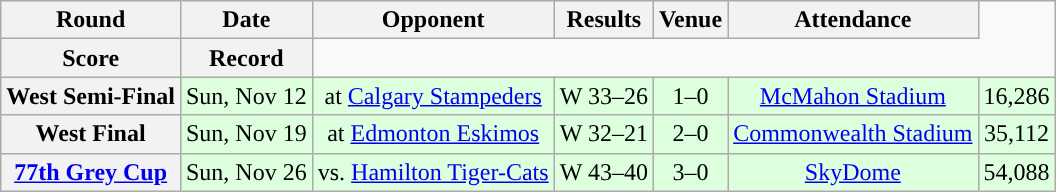<table class="wikitable" style="text-align:center">
<tr>
<th>Round</th>
<th>Date</th>
<th>Opponent</th>
<th>Results</th>
<th>Venue</th>
<th>Attendance</th>
</tr>
<tr>
<th>Score</th>
<th>Record</th>
</tr>
<tr style="background:#ddffdd">
<th>West Semi-Final</th>
<td>Sun, Nov 12</td>
<td>at <a href='#'>Calgary Stampeders</a></td>
<td>W 33–26</td>
<td>1–0</td>
<td><a href='#'>McMahon Stadium</a></td>
<td>16,286</td>
</tr>
<tr style="background:#ddffdd">
<th>West Final</th>
<td>Sun, Nov 19</td>
<td>at <a href='#'>Edmonton Eskimos</a></td>
<td>W 32–21</td>
<td>2–0</td>
<td><a href='#'>Commonwealth Stadium</a></td>
<td>35,112</td>
</tr>
<tr style="background:#ddffdd">
<th><a href='#'>77th Grey Cup</a></th>
<td>Sun, Nov 26</td>
<td>vs. <a href='#'>Hamilton Tiger-Cats</a></td>
<td>W 43–40</td>
<td>3–0</td>
<td><a href='#'>SkyDome</a></td>
<td>54,088</td>
</tr>
</table>
